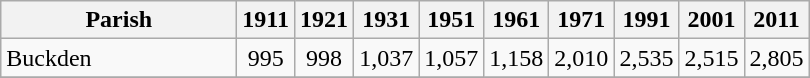<table class="wikitable" style="text-align:center;">
<tr>
<th width="150">Parish<br></th>
<th width="30">1911<br></th>
<th width="30">1921<br></th>
<th width="30">1931<br></th>
<th width="30">1951<br></th>
<th width="30">1961<br></th>
<th width="30">1971<br></th>
<th width="30">1991<br></th>
<th width="30">2001<br></th>
<th width="30">2011 <br></th>
</tr>
<tr>
<td align=left>Buckden</td>
<td align="center">995</td>
<td align="center">998</td>
<td align="center">1,037</td>
<td align="center">1,057</td>
<td align="center">1,158</td>
<td align="center">2,010</td>
<td align="center">2,535</td>
<td align="center">2,515</td>
<td align="center">2,805</td>
</tr>
<tr>
</tr>
</table>
